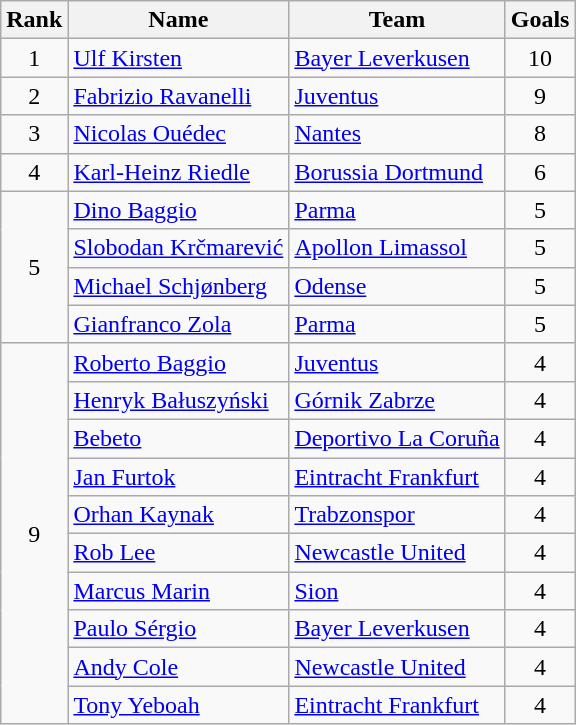<table class="wikitable" style="text-align:center">
<tr>
<th>Rank</th>
<th>Name</th>
<th>Team</th>
<th>Goals</th>
</tr>
<tr>
<td>1</td>
<td align="left"> <a href='#'>Ulf Kirsten</a></td>
<td align="left"> <a href='#'>Bayer Leverkusen</a></td>
<td>10</td>
</tr>
<tr>
<td>2</td>
<td align="left"> <a href='#'>Fabrizio Ravanelli</a></td>
<td align="left"> <a href='#'>Juventus</a></td>
<td>9</td>
</tr>
<tr>
<td>3</td>
<td align="left"> <a href='#'>Nicolas Ouédec</a></td>
<td align="left"> <a href='#'>Nantes</a></td>
<td>8</td>
</tr>
<tr>
<td>4</td>
<td align="left"> <a href='#'>Karl-Heinz Riedle</a></td>
<td align="left"> <a href='#'>Borussia Dortmund</a></td>
<td>6</td>
</tr>
<tr>
<td rowspan="4">5</td>
<td align="left"> <a href='#'>Dino Baggio</a></td>
<td align="left"> <a href='#'>Parma</a></td>
<td>5</td>
</tr>
<tr>
<td align="left"> <a href='#'>Slobodan Krčmarević</a></td>
<td align="left"> <a href='#'>Apollon Limassol</a></td>
<td>5</td>
</tr>
<tr>
<td align="left"> <a href='#'>Michael Schjønberg</a></td>
<td align="left"> <a href='#'>Odense</a></td>
<td>5</td>
</tr>
<tr>
<td align="left"> <a href='#'>Gianfranco Zola</a></td>
<td align="left"> <a href='#'>Parma</a></td>
<td>5</td>
</tr>
<tr>
<td rowspan="10">9</td>
<td align="left"> <a href='#'>Roberto Baggio</a></td>
<td align="left"> <a href='#'>Juventus</a></td>
<td>4</td>
</tr>
<tr>
<td align="left"> <a href='#'>Henryk Bałuszyński</a></td>
<td align="left"> <a href='#'>Górnik Zabrze</a></td>
<td>4</td>
</tr>
<tr>
<td align="left"> <a href='#'>Bebeto</a></td>
<td align="left"> <a href='#'>Deportivo La Coruña</a></td>
<td>4</td>
</tr>
<tr>
<td align="left"> <a href='#'>Jan Furtok</a></td>
<td align="left"> <a href='#'>Eintracht Frankfurt</a></td>
<td>4</td>
</tr>
<tr>
<td align="left"> <a href='#'>Orhan Kaynak</a></td>
<td align="left"> <a href='#'>Trabzonspor</a></td>
<td>4</td>
</tr>
<tr>
<td align="left"> <a href='#'>Rob Lee</a></td>
<td align="left"> <a href='#'>Newcastle United</a></td>
<td>4</td>
</tr>
<tr>
<td align="left"> <a href='#'>Marcus Marin</a></td>
<td align="left"> <a href='#'>Sion</a></td>
<td>4</td>
</tr>
<tr>
<td align="left"> <a href='#'>Paulo Sérgio</a></td>
<td align="left"> <a href='#'>Bayer Leverkusen</a></td>
<td>4</td>
</tr>
<tr>
<td align="left"> <a href='#'>Andy Cole</a></td>
<td align="left"> <a href='#'>Newcastle United</a></td>
<td>4</td>
</tr>
<tr>
<td align="left"> <a href='#'>Tony Yeboah</a></td>
<td align="left"> <a href='#'>Eintracht Frankfurt</a></td>
<td>4</td>
</tr>
</table>
